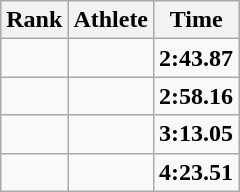<table class=wikitable style="text-align:center;">
<tr>
<th>Rank</th>
<th>Athlete</th>
<th>Time</th>
</tr>
<tr>
<td></td>
<td align=left></td>
<td><strong>2:43.87</strong></td>
</tr>
<tr>
<td></td>
<td align=left></td>
<td><strong>2:58.16</strong></td>
</tr>
<tr>
<td></td>
<td align=left></td>
<td><strong>3:13.05</strong></td>
</tr>
<tr>
<td></td>
<td align=left></td>
<td><strong>4:23.51</strong></td>
</tr>
</table>
